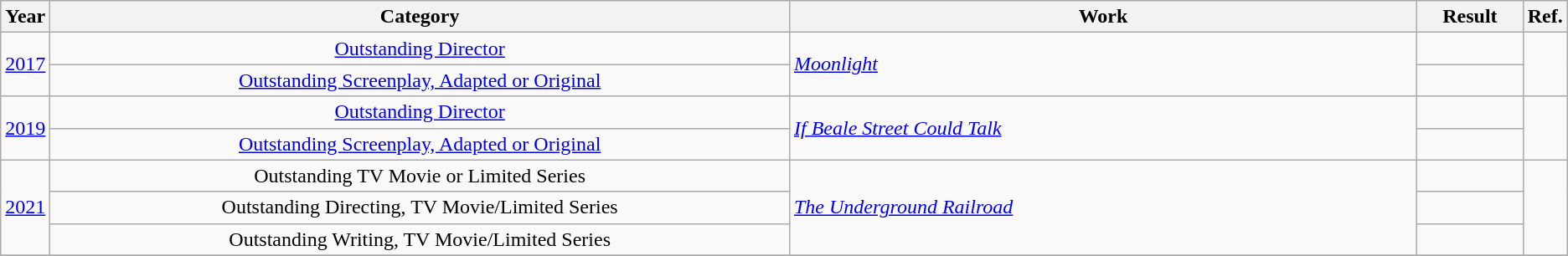<table class="wikitable">
<tr>
<th scope="col" style="width:1em;">Year</th>
<th scope="col" style="width:39em;">Category</th>
<th scope="col" style="width:33em;">Work</th>
<th scope="col" style="width:5em;">Result</th>
<th>Ref.</th>
</tr>
<tr>
<td rowspan="2" align="center"><a href='#'>2017</a></td>
<td align="center"><a href='#'>Outstanding Director</a></td>
<td rowspan="2"><em><a href='#'>Moonlight</a></em></td>
<td></td>
<td rowspan="2"></td>
</tr>
<tr>
<td align="center"><a href='#'>Outstanding Screenplay, Adapted or Original</a></td>
<td></td>
</tr>
<tr>
<td rowspan="2" align="center"><a href='#'>2019</a></td>
<td align="center"><a href='#'>Outstanding Director</a></td>
<td rowspan="2"><em><a href='#'>If Beale Street Could Talk</a></em></td>
<td></td>
<td rowspan="2"></td>
</tr>
<tr>
<td align="center"><a href='#'>Outstanding Screenplay, Adapted or Original</a></td>
<td></td>
</tr>
<tr>
<td rowspan="3"><a href='#'>2021</a></td>
<td align="center">Outstanding TV Movie or Limited Series</td>
<td rowspan="3"><em><a href='#'>The Underground Railroad</a></em></td>
<td></td>
<td rowspan="3" style="text-align:center;"></td>
</tr>
<tr>
<td align="center">Outstanding Directing, TV Movie/Limited Series</td>
<td></td>
</tr>
<tr>
<td align="center">Outstanding Writing, TV Movie/Limited Series</td>
<td></td>
</tr>
<tr>
</tr>
</table>
